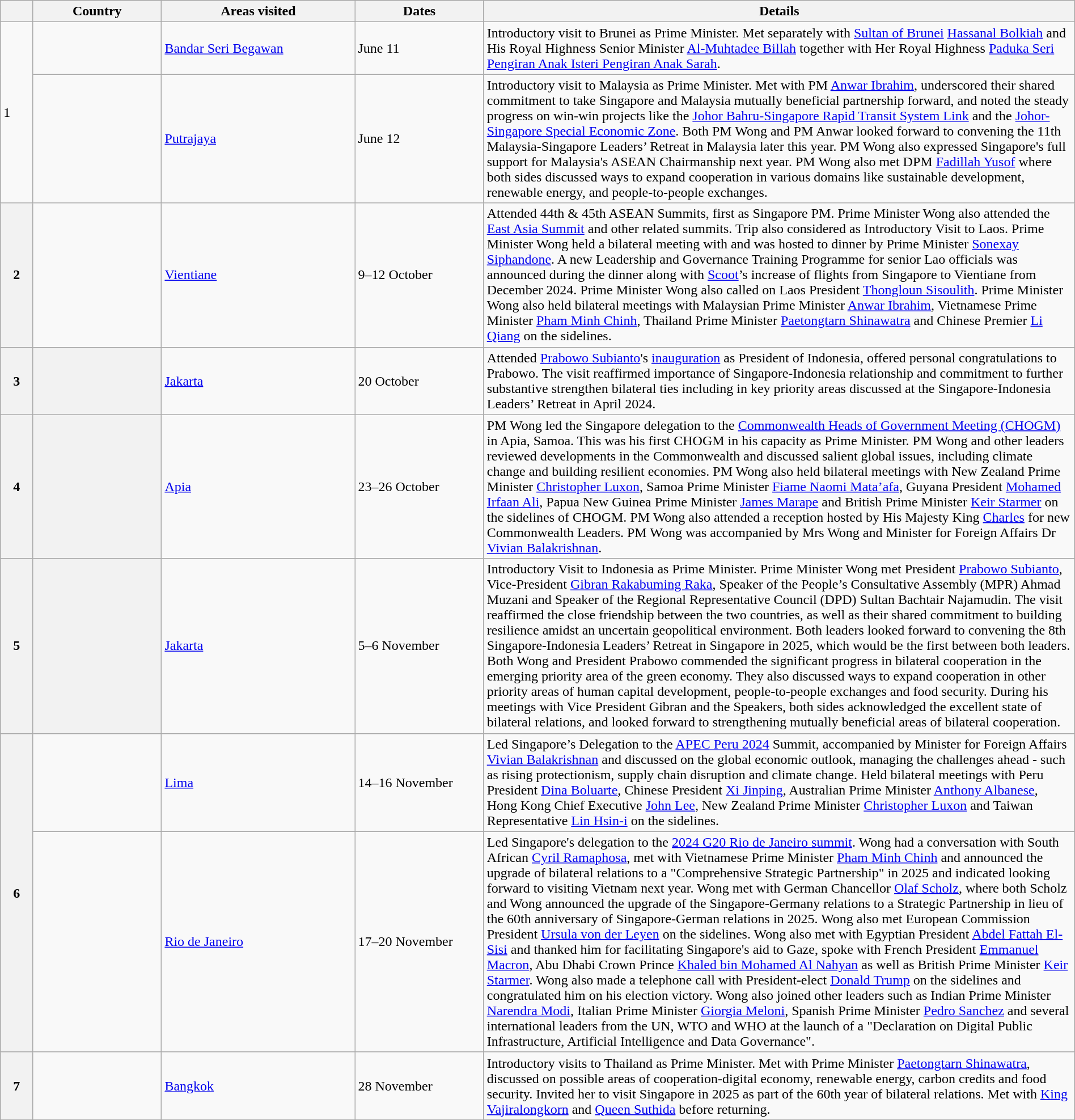<table class="wikitable sortable" border="1" style="margin: 1em auto 1em auto">
<tr>
<th scope="col" style="width: 3%;"></th>
<th scope="col" style="width: 12%;">Country</th>
<th scope="col" style="width: 18%;">Areas visited</th>
<th scope="col" style="width: 12%;">Dates</th>
<th scope="col" style="width: 58%;" class="unsortable">Details</th>
</tr>
<tr>
<td rowspan=2>1</td>
<td></td>
<td><a href='#'>Bandar Seri Begawan</a></td>
<td>June 11</td>
<td>Introductory visit to Brunei as Prime Minister. Met separately with <a href='#'>Sultan of Brunei</a> <a href='#'>Hassanal Bolkiah</a> and His Royal Highness Senior Minister <a href='#'>Al-Muhtadee Billah</a> together with Her Royal Highness <a href='#'>Paduka Seri Pengiran Anak Isteri Pengiran Anak Sarah</a>.</td>
</tr>
<tr>
<td></td>
<td><a href='#'>Putrajaya</a></td>
<td>June 12</td>
<td>Introductory visit to Malaysia as Prime Minister. Met with PM <a href='#'>Anwar Ibrahim</a>, underscored their shared commitment to take Singapore and Malaysia mutually beneficial partnership forward, and noted the steady progress on win-win projects like the <a href='#'>Johor Bahru-Singapore Rapid Transit System Link</a> and the <a href='#'>Johor-Singapore Special Economic Zone</a>. Both PM Wong and PM Anwar looked forward to convening the 11th Malaysia-Singapore Leaders’ Retreat in Malaysia later this year. PM Wong also expressed Singapore's full support for Malaysia's ASEAN Chairmanship next year. PM Wong also met DPM <a href='#'>Fadillah Yusof</a> where both sides discussed ways to expand cooperation in various domains like sustainable development, renewable energy, and people-to-people exchanges.</td>
</tr>
<tr>
<th rowspan=1>2</th>
<td></td>
<td><a href='#'>Vientiane</a></td>
<td>9–12 October</td>
<td>Attended 44th & 45th ASEAN Summits, first as Singapore PM. Prime Minister Wong also attended the <a href='#'>East Asia Summit</a> and other related summits. Trip also considered as Introductory Visit to Laos. Prime Minister Wong held a bilateral meeting with and was hosted to dinner by Prime Minister <a href='#'>Sonexay Siphandone</a>. A new Leadership and Governance Training Programme for senior Lao officials was announced during the dinner along with <a href='#'>Scoot</a>’s increase of flights from Singapore to Vientiane from December 2024. Prime Minister Wong also called on Laos President <a href='#'>Thongloun Sisoulith</a>. Prime Minister Wong also held bilateral meetings with Malaysian Prime Minister <a href='#'>Anwar Ibrahim</a>, Vietnamese Prime Minister <a href='#'>Pham Minh Chinh</a>, Thailand Prime Minister <a href='#'>Paetongtarn Shinawatra</a> and Chinese Premier <a href='#'>Li Qiang</a> on the sidelines.</td>
</tr>
<tr>
<th rowspan="1">3</th>
<th></th>
<td><a href='#'>Jakarta</a></td>
<td>20 October</td>
<td>Attended <a href='#'>Prabowo Subianto</a>'s <a href='#'>inauguration</a> as President of Indonesia, offered personal congratulations to Prabowo. The visit reaffirmed importance of Singapore-Indonesia relationship and commitment to further substantive strengthen bilateral ties including in key priority areas discussed at the Singapore-Indonesia Leaders’ Retreat in April 2024. </td>
</tr>
<tr>
<th rowspan=“1”>4</th>
<th></th>
<td><a href='#'>Apia</a></td>
<td>23–26 October</td>
<td>PM Wong led the Singapore delegation to the <a href='#'>Commonwealth Heads of Government Meeting (CHOGM)</a> in Apia, Samoa. This was his first CHOGM in his capacity as Prime Minister. PM Wong and other leaders reviewed developments in the Commonwealth and discussed salient global issues, including climate change and building resilient economies. PM Wong also held bilateral meetings with New Zealand Prime Minister <a href='#'>Christopher Luxon</a>, Samoa Prime Minister <a href='#'>Fiame Naomi Mata’afa</a>, Guyana President <a href='#'>Mohamed Irfaan Ali</a>, Papua New Guinea Prime Minister <a href='#'>James Marape</a> and British Prime Minister <a href='#'>Keir Starmer</a> on the sidelines of CHOGM. PM Wong also attended a reception hosted by His Majesty King <a href='#'>Charles</a> for new Commonwealth Leaders. PM Wong was accompanied by Mrs Wong and Minister for Foreign Affairs Dr <a href='#'>Vivian Balakrishnan</a>.</td>
</tr>
<tr>
<th rowspan=“1”>5</th>
<th></th>
<td><a href='#'>Jakarta</a></td>
<td>5–6 November</td>
<td>Introductory Visit to Indonesia as Prime Minister. Prime Minister Wong met President <a href='#'>Prabowo Subianto</a>, Vice-President <a href='#'>Gibran Rakabuming Raka</a>, Speaker of the People’s Consultative Assembly (MPR) Ahmad Muzani and Speaker of the Regional Representative Council (DPD) Sultan Bachtair Najamudin. The visit reaffirmed the close friendship between the two countries, as well as their shared commitment to building resilience amidst an uncertain geopolitical environment. Both leaders looked forward to convening the 8th Singapore-Indonesia Leaders’ Retreat in Singapore in 2025, which would be the first between both leaders. Both Wong and President Prabowo commended the significant progress in bilateral cooperation in the emerging priority area of the green economy. They also discussed ways to expand cooperation in other priority areas of human capital development, people-to-people exchanges and food security. During his meetings with Vice President Gibran and the Speakers, both sides acknowledged the excellent state of bilateral relations, and looked forward to strengthening mutually beneficial areas of bilateral cooperation.</td>
</tr>
<tr>
<th rowspan=2>6</th>
<td></td>
<td><a href='#'>Lima</a></td>
<td>14–16 November</td>
<td>Led Singapore’s Delegation to the <a href='#'>APEC Peru 2024</a> Summit, accompanied by Minister for Foreign Affairs <a href='#'>Vivian Balakrishnan</a> and discussed on the global economic outlook, managing the challenges ahead - such as rising protectionism, supply chain disruption and climate change. Held bilateral meetings with Peru President <a href='#'>Dina Boluarte</a>, Chinese President <a href='#'>Xi Jinping</a>, Australian Prime Minister <a href='#'>Anthony Albanese</a>, Hong Kong Chief Executive <a href='#'>John Lee</a>, New Zealand Prime Minister <a href='#'>Christopher Luxon</a> and Taiwan Representative <a href='#'>Lin Hsin-i</a> on the sidelines.</td>
</tr>
<tr>
<td></td>
<td><a href='#'>Rio de Janeiro</a></td>
<td>17–20 November</td>
<td>Led Singapore's delegation to the <a href='#'>2024 G20 Rio de Janeiro summit</a>. Wong had a conversation with South African <a href='#'>Cyril Ramaphosa</a>, met with Vietnamese Prime Minister <a href='#'>Pham Minh Chinh</a> and announced the upgrade of bilateral relations to a "Comprehensive Strategic Partnership" in 2025 and indicated looking forward to visiting Vietnam next year. Wong met with German Chancellor <a href='#'>Olaf Scholz</a>, where both Scholz and Wong announced the upgrade of the Singapore-Germany relations to a Strategic Partnership in lieu of the 60th anniversary of Singapore-German relations in 2025. Wong also met European Commission President <a href='#'>Ursula von der Leyen</a> on the sidelines. Wong also met with Egyptian President <a href='#'>Abdel Fattah El-Sisi</a> and thanked him for facilitating Singapore's aid to Gaze, spoke with French President <a href='#'>Emmanuel Macron</a>, Abu Dhabi Crown Prince <a href='#'>Khaled bin Mohamed Al Nahyan</a> as well as British Prime Minister <a href='#'>Keir Starmer</a>. Wong also made a telephone call with President-elect <a href='#'>Donald Trump</a> on the sidelines and congratulated him on his election victory. Wong also joined other leaders such as Indian Prime Minister <a href='#'>Narendra Modi</a>, Italian Prime Minister <a href='#'>Giorgia Meloni</a>, Spanish Prime Minister <a href='#'>Pedro Sanchez</a> and several international leaders from the UN, WTO and WHO at the launch of a "Declaration on Digital Public Infrastructure, Artificial Intelligence and Data Governance".</td>
</tr>
<tr>
<th rowspan=1>7</th>
<td></td>
<td><a href='#'>Bangkok</a></td>
<td>28 November</td>
<td>Introductory visits to Thailand as Prime Minister. Met with Prime Minister <a href='#'>Paetongtarn Shinawatra</a>, discussed on possible areas of cooperation-digital economy, renewable energy, carbon credits and food security. Invited her to visit Singapore in 2025 as part of the 60th year of bilateral relations. Met with <a href='#'>King Vajiralongkorn</a> and <a href='#'>Queen Suthida</a> before returning.</td>
</tr>
<tr>
</tr>
</table>
